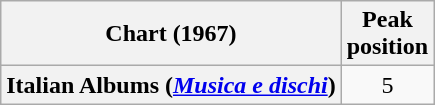<table class="wikitable plainrowheaders" style="text-align:center">
<tr>
<th scope="col">Chart (1967)</th>
<th scope="col">Peak<br>position</th>
</tr>
<tr>
<th scope="row">Italian Albums (<em><a href='#'>Musica e dischi</a></em>)</th>
<td>5</td>
</tr>
</table>
